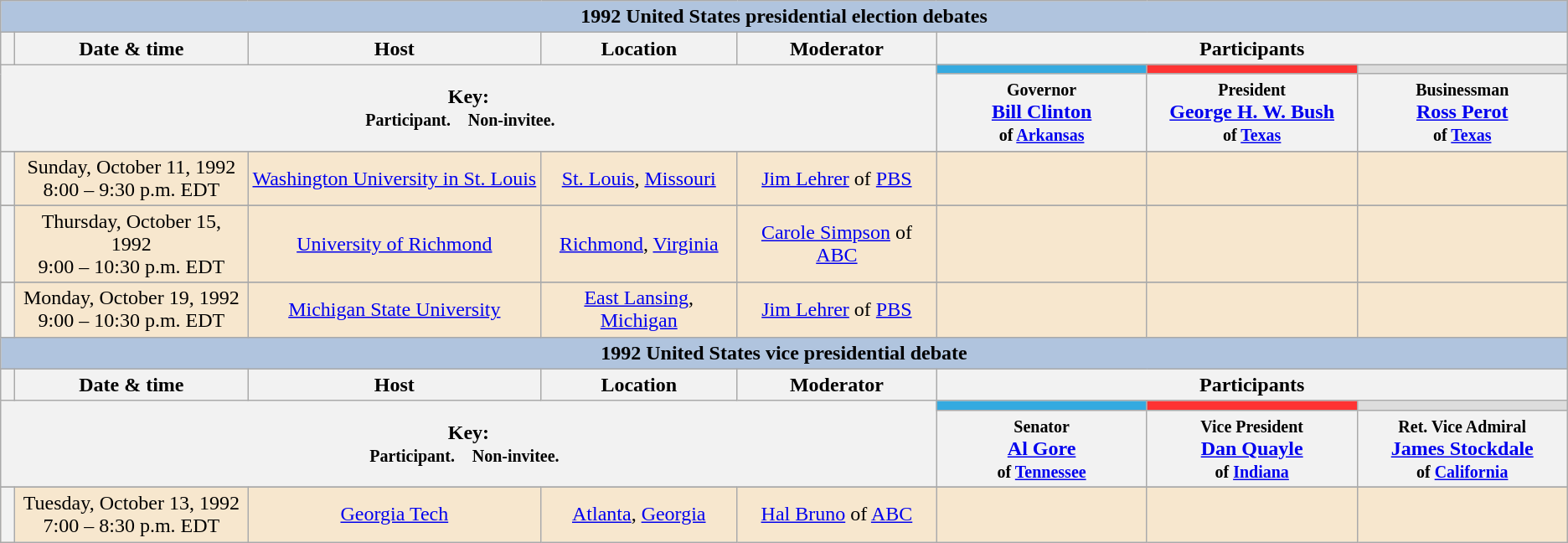<table class="wikitable">
<tr>
<th colspan="17" style="background:#B0C4DE">1992 United States presidential election debates</th>
</tr>
<tr>
<th style="white-space:nowrap;"> </th>
<th>Date & time</th>
<th>Host</th>
<th>Location</th>
<th>Moderator</th>
<th colspan="11" scope="col">Participants</th>
</tr>
<tr>
<th colspan="5" rowspan="2">Key:<br> <small>Participant.  </small>   <small>Non-invitee.   </small> </th>
<th scope="col" style="width:10em; background: #34AAE0;"><small><a href='#'></a></small></th>
<th scope="col" style="width:10em; background: #FF3333;"><small><a href='#'></a></small></th>
<th scope="col" style="width:10em; background: #DDDDDD;"><small><a href='#'></a></small></th>
</tr>
<tr>
<th><small>Governor</small><br><a href='#'>Bill Clinton</a><br><small>of <a href='#'>Arkansas</a></small></th>
<th><small>President</small><br><a href='#'>George H. W. Bush</a><br><small>of <a href='#'>Texas</a></small></th>
<th><small>Businessman</small><br><a href='#'>Ross Perot</a><br><small>of <a href='#'>Texas</a></small></th>
</tr>
<tr>
</tr>
<tr bgcolor="#F7E7CE">
<th></th>
<td style="white-space:nowrap; text-align:center;">Sunday, October 11, 1992<br>8:00 – 9:30 p.m. EDT</td>
<td style="white-space:nowrap; text-align:center;"><a href='#'>Washington University in St. Louis</a></td>
<td style="white-space:nowrap; text-align:center;"><a href='#'>St. Louis</a>, <a href='#'>Missouri</a></td>
<td style="white-space:nowrap; text-align:center;"><a href='#'>Jim Lehrer</a> of <a href='#'>PBS</a></td>
<td></td>
<td></td>
<td></td>
</tr>
<tr>
</tr>
<tr bgcolor="#F7E7CE">
<th></th>
<td style="text-align:center;">Thursday, October 15, 1992<br>9:00 – 10:30 p.m. EDT</td>
<td style="text-align:center;"><a href='#'>University of Richmond</a></td>
<td style="text-align:center;"><a href='#'>Richmond</a>, <a href='#'>Virginia</a></td>
<td style="text-align:center;"><a href='#'>Carole Simpson</a> of <a href='#'>ABC</a></td>
<td></td>
<td></td>
<td></td>
</tr>
<tr>
</tr>
<tr bgcolor="#F7E7CE">
<th></th>
<td style="text-align:center;">Monday, October 19, 1992<br>9:00 – 10:30 p.m. EDT</td>
<td style="text-align:center;"><a href='#'>Michigan State University</a></td>
<td style="text-align:center;"><a href='#'>East Lansing</a>, <a href='#'>Michigan</a></td>
<td style="text-align:center;"><a href='#'>Jim Lehrer</a> of <a href='#'>PBS</a></td>
<td></td>
<td></td>
<td></td>
</tr>
<tr>
<th style="background:#B0C4DE" colspan="16">1992 United States vice presidential debate</th>
</tr>
<tr>
<th style="white-space:nowrap;"> </th>
<th>Date & time</th>
<th>Host</th>
<th>Location</th>
<th>Moderator</th>
<th scope="col" colspan="10">Participants</th>
</tr>
<tr>
<th colspan="5" rowspan="2">Key:<br> <small>Participant.  </small>   <small>Non-invitee.   </small></th>
<th scope="col" style="width:10em; background: #34AAE0;"><small><a href='#'></a></small></th>
<th scope="col" style="width:10em; background: #FF3333;"><small><a href='#'></a></small></th>
<th scope="col" style="width:10em; background: #DDDDDD;"><small><a href='#'></a></small></th>
</tr>
<tr>
<th><small>Senator</small><br><a href='#'>Al Gore</a><br><small>of <a href='#'>Tennessee</a></small></th>
<th><small>Vice President</small><br><a href='#'>Dan Quayle</a><br><small>of <a href='#'>Indiana</a></small></th>
<th><small>Ret. Vice Admiral</small><br><a href='#'>James Stockdale</a><br><small>of <a href='#'>California</a></small></th>
</tr>
<tr>
</tr>
<tr bgcolor="#F7E7CE">
<th></th>
<td style="white-space:nowrap; text-align:center;">Tuesday, October 13, 1992<br>7:00 – 8:30 p.m. EDT</td>
<td style="white-space:nowrap; text-align:center;"><a href='#'>Georgia Tech</a></td>
<td style="white-space:nowrap; text-align:center;"><a href='#'>Atlanta</a>, <a href='#'>Georgia</a></td>
<td style="white-space:nowrap; text-align:center;"><a href='#'>Hal Bruno</a> of <a href='#'>ABC</a></td>
<td></td>
<td></td>
<td></td>
</tr>
</table>
